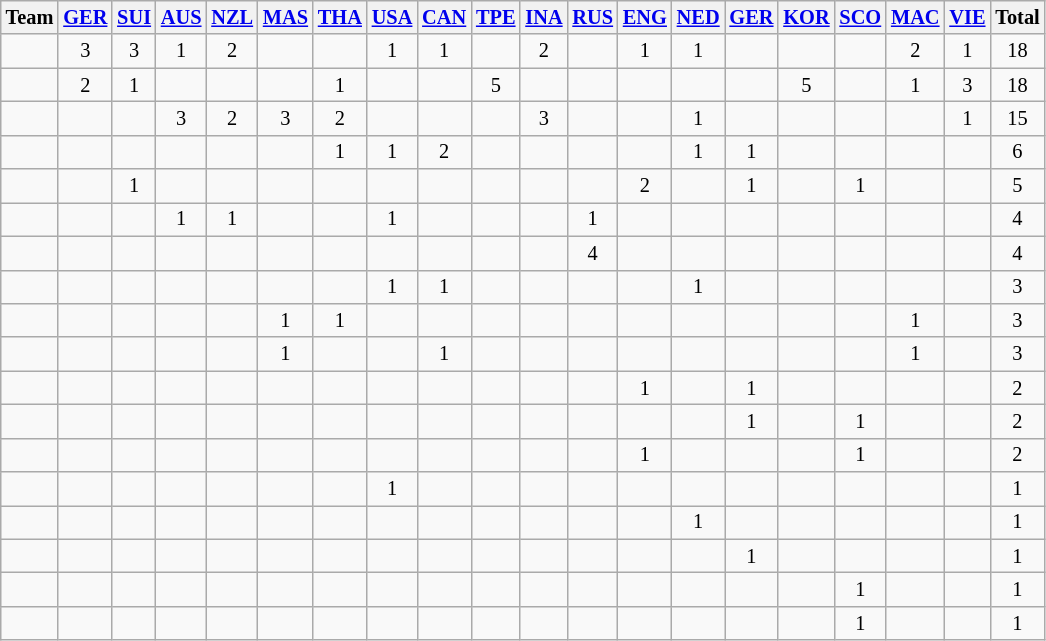<table class=wikitable style="font-size:85%; text-align:center">
<tr>
<th>Team</th>
<th><a href='#'>GER</a></th>
<th><a href='#'>SUI</a></th>
<th><a href='#'>AUS</a></th>
<th><a href='#'>NZL</a></th>
<th><a href='#'>MAS</a></th>
<th><a href='#'>THA</a></th>
<th><a href='#'>USA</a></th>
<th><a href='#'>CAN</a></th>
<th><a href='#'>TPE</a></th>
<th><a href='#'>INA</a></th>
<th><a href='#'>RUS</a></th>
<th><a href='#'>ENG</a></th>
<th><a href='#'>NED</a></th>
<th><a href='#'>GER</a></th>
<th><a href='#'>KOR</a></th>
<th><a href='#'>SCO</a></th>
<th><a href='#'>MAC</a></th>
<th><a href='#'>VIE</a></th>
<th>Total</th>
</tr>
<tr>
<td align=left></td>
<td>3</td>
<td>3</td>
<td>1</td>
<td>2</td>
<td></td>
<td></td>
<td>1</td>
<td>1</td>
<td></td>
<td>2</td>
<td></td>
<td>1</td>
<td>1</td>
<td></td>
<td></td>
<td></td>
<td>2</td>
<td>1</td>
<td>18</td>
</tr>
<tr>
<td align=left></td>
<td>2</td>
<td>1</td>
<td></td>
<td></td>
<td></td>
<td>1</td>
<td></td>
<td></td>
<td>5</td>
<td></td>
<td></td>
<td></td>
<td></td>
<td></td>
<td>5</td>
<td></td>
<td>1</td>
<td>3</td>
<td>18</td>
</tr>
<tr>
<td align=left></td>
<td></td>
<td></td>
<td>3</td>
<td>2</td>
<td>3</td>
<td>2</td>
<td></td>
<td></td>
<td></td>
<td>3</td>
<td></td>
<td></td>
<td>1</td>
<td></td>
<td></td>
<td></td>
<td></td>
<td>1</td>
<td>15</td>
</tr>
<tr>
<td align=left></td>
<td></td>
<td></td>
<td></td>
<td></td>
<td></td>
<td>1</td>
<td>1</td>
<td>2</td>
<td></td>
<td></td>
<td></td>
<td></td>
<td>1</td>
<td>1</td>
<td></td>
<td></td>
<td></td>
<td></td>
<td>6</td>
</tr>
<tr>
<td align=left></td>
<td></td>
<td>1</td>
<td></td>
<td></td>
<td></td>
<td></td>
<td></td>
<td></td>
<td></td>
<td></td>
<td></td>
<td>2</td>
<td></td>
<td>1</td>
<td></td>
<td>1</td>
<td></td>
<td></td>
<td>5</td>
</tr>
<tr>
<td align=left></td>
<td></td>
<td></td>
<td>1</td>
<td>1</td>
<td></td>
<td></td>
<td>1</td>
<td></td>
<td></td>
<td></td>
<td>1</td>
<td></td>
<td></td>
<td></td>
<td></td>
<td></td>
<td></td>
<td></td>
<td>4</td>
</tr>
<tr>
<td align=left></td>
<td></td>
<td></td>
<td></td>
<td></td>
<td></td>
<td></td>
<td></td>
<td></td>
<td></td>
<td></td>
<td>4</td>
<td></td>
<td></td>
<td></td>
<td></td>
<td></td>
<td></td>
<td></td>
<td>4</td>
</tr>
<tr>
<td align=left></td>
<td></td>
<td></td>
<td></td>
<td></td>
<td></td>
<td></td>
<td>1</td>
<td>1</td>
<td></td>
<td></td>
<td></td>
<td></td>
<td>1</td>
<td></td>
<td></td>
<td></td>
<td></td>
<td></td>
<td>3</td>
</tr>
<tr>
<td align=left></td>
<td></td>
<td></td>
<td></td>
<td></td>
<td>1</td>
<td>1</td>
<td></td>
<td></td>
<td></td>
<td></td>
<td></td>
<td></td>
<td></td>
<td></td>
<td></td>
<td></td>
<td>1</td>
<td></td>
<td>3</td>
</tr>
<tr>
<td align=left></td>
<td></td>
<td></td>
<td></td>
<td></td>
<td>1</td>
<td></td>
<td></td>
<td>1</td>
<td></td>
<td></td>
<td></td>
<td></td>
<td></td>
<td></td>
<td></td>
<td></td>
<td>1</td>
<td></td>
<td>3</td>
</tr>
<tr>
<td align=left></td>
<td></td>
<td></td>
<td></td>
<td></td>
<td></td>
<td></td>
<td></td>
<td></td>
<td></td>
<td></td>
<td></td>
<td>1</td>
<td></td>
<td>1</td>
<td></td>
<td></td>
<td></td>
<td></td>
<td>2</td>
</tr>
<tr>
<td align=left></td>
<td></td>
<td></td>
<td></td>
<td></td>
<td></td>
<td></td>
<td></td>
<td></td>
<td></td>
<td></td>
<td></td>
<td></td>
<td></td>
<td>1</td>
<td></td>
<td>1</td>
<td></td>
<td></td>
<td>2</td>
</tr>
<tr>
<td align=left></td>
<td></td>
<td></td>
<td></td>
<td></td>
<td></td>
<td></td>
<td></td>
<td></td>
<td></td>
<td></td>
<td></td>
<td>1</td>
<td></td>
<td></td>
<td></td>
<td>1</td>
<td></td>
<td></td>
<td>2</td>
</tr>
<tr>
<td align=left></td>
<td></td>
<td></td>
<td></td>
<td></td>
<td></td>
<td></td>
<td>1</td>
<td></td>
<td></td>
<td></td>
<td></td>
<td></td>
<td></td>
<td></td>
<td></td>
<td></td>
<td></td>
<td></td>
<td>1</td>
</tr>
<tr>
<td align=left></td>
<td></td>
<td></td>
<td></td>
<td></td>
<td></td>
<td></td>
<td></td>
<td></td>
<td></td>
<td></td>
<td></td>
<td></td>
<td>1</td>
<td></td>
<td></td>
<td></td>
<td></td>
<td></td>
<td>1</td>
</tr>
<tr>
<td align=left></td>
<td></td>
<td></td>
<td></td>
<td></td>
<td></td>
<td></td>
<td></td>
<td></td>
<td></td>
<td></td>
<td></td>
<td></td>
<td></td>
<td>1</td>
<td></td>
<td></td>
<td></td>
<td></td>
<td>1</td>
</tr>
<tr>
<td align=left></td>
<td></td>
<td></td>
<td></td>
<td></td>
<td></td>
<td></td>
<td></td>
<td></td>
<td></td>
<td></td>
<td></td>
<td></td>
<td></td>
<td></td>
<td></td>
<td>1</td>
<td></td>
<td></td>
<td>1</td>
</tr>
<tr>
<td align=left></td>
<td></td>
<td></td>
<td></td>
<td></td>
<td></td>
<td></td>
<td></td>
<td></td>
<td></td>
<td></td>
<td></td>
<td></td>
<td></td>
<td></td>
<td></td>
<td>1</td>
<td></td>
<td></td>
<td>1</td>
</tr>
</table>
